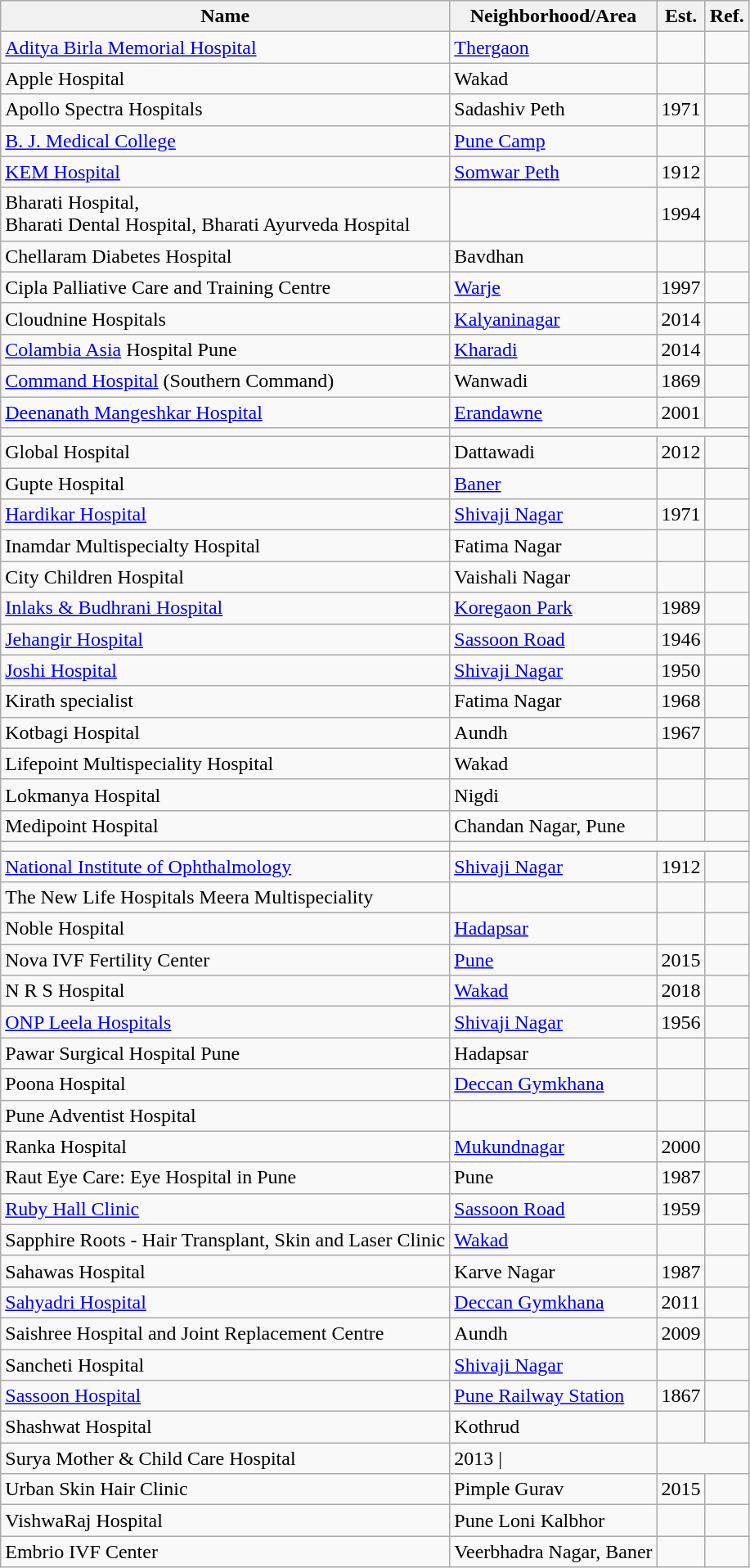<table class="wikitable sortable">
<tr>
<th>Name</th>
<th>Neighborhood/Area</th>
<th>Est.</th>
<th>Ref.</th>
</tr>
<tr>
<td><a href='#'>Aditya Birla Memorial Hospital</a></td>
<td><a href='#'>Thergaon</a></td>
<td></td>
<td></td>
</tr>
<tr>
<td>Apple Hospital</td>
<td>Wakad</td>
<td></td>
<td></td>
</tr>
<tr>
<td>Apollo Spectra Hospitals</td>
<td>Sadashiv Peth</td>
<td>1971</td>
<td></td>
</tr>
<tr>
<td><a href='#'>B. J. Medical College</a></td>
<td><a href='#'>Pune Camp</a></td>
<td></td>
<td></td>
</tr>
<tr>
<td><a href='#'>KEM Hospital</a></td>
<td><a href='#'>Somwar Peth</a></td>
<td>1912</td>
<td></td>
</tr>
<tr>
<td>Bharati Hospital,<br>Bharati Dental Hospital,
Bharati Ayurveda Hospital</td>
<td></td>
<td>1994</td>
<td></td>
</tr>
<tr>
<td>Chellaram Diabetes Hospital</td>
<td>Bavdhan</td>
<td></td>
<td></td>
</tr>
<tr>
<td>Cipla Palliative Care and Training Centre</td>
<td><a href='#'>Warje</a></td>
<td>1997</td>
<td></td>
</tr>
<tr>
<td>Cloudnine Hospitals</td>
<td><a href='#'>Kalyaninagar</a></td>
<td>2014</td>
<td></td>
</tr>
<tr>
<td><a href='#'>Colambia Asia</a> Hospital Pune</td>
<td><a href='#'>Kharadi</a></td>
<td>2014</td>
<td></td>
</tr>
<tr>
<td><a href='#'>Command Hospital</a> (Southern Command)</td>
<td>Wanwadi</td>
<td>1869</td>
<td></td>
</tr>
<tr>
<td><a href='#'>Deenanath Mangeshkar Hospital</a></td>
<td><a href='#'>Erandawne</a></td>
<td>2001</td>
<td></td>
</tr>
<tr>
<td Dr. Khanade Hospital></td>
</tr>
<tr>
<td>Global Hospital</td>
<td>Dattawadi</td>
<td>2012</td>
<td></td>
</tr>
<tr>
<td>Gupte Hospital</td>
<td><a href='#'>Baner</a></td>
<td></td>
<td></td>
</tr>
<tr>
<td><a href='#'>Hardikar Hospital</a></td>
<td><a href='#'>Shivaji Nagar</a></td>
<td>1971</td>
<td></td>
</tr>
<tr>
<td>Inamdar Multispecialty Hospital</td>
<td>Fatima Nagar</td>
<td></td>
<td></td>
</tr>
<tr>
<td>City Children Hospital</td>
<td>Vaishali Nagar</td>
<td></td>
<td></td>
</tr>
<tr>
<td><a href='#'>Inlaks & Budhrani Hospital</a></td>
<td><a href='#'>Koregaon Park</a></td>
<td>1989</td>
<td></td>
</tr>
<tr>
<td><a href='#'>Jehangir Hospital</a></td>
<td><a href='#'>Sassoon Road</a></td>
<td>1946</td>
<td></td>
</tr>
<tr>
<td><a href='#'>Joshi Hospital</a></td>
<td><a href='#'>Shivaji Nagar</a></td>
<td>1950</td>
<td></td>
</tr>
<tr>
<td>Kirath specialist</td>
<td>Fatima Nagar</td>
<td>1968</td>
<td></td>
</tr>
<tr>
<td>Kotbagi Hospital</td>
<td>Aundh</td>
<td>1967</td>
<td></td>
</tr>
<tr>
<td>Lifepoint Multispeciality Hospital</td>
<td>Wakad</td>
<td></td>
<td></td>
</tr>
<tr>
<td>Lokmanya Hospital</td>
<td>Nigdi</td>
<td></td>
<td></td>
</tr>
<tr>
<td>Medipoint Hospital</td>
<td>Chandan Nagar, Pune</td>
<td></td>
<td></td>
</tr>
<tr>
<td N. M. Wadia Institute Of Cardiology></td>
</tr>
<tr>
<td><a href='#'>National Institute of Ophthalmology</a></td>
<td><a href='#'>Shivaji Nagar</a></td>
<td>1912</td>
<td></td>
</tr>
<tr>
<td>The New Life Hospitals Meera Multispeciality</td>
<td></td>
<td></td>
<td></td>
</tr>
<tr>
<td>Noble Hospital</td>
<td><a href='#'>Hadapsar</a></td>
<td></td>
<td></td>
</tr>
<tr>
<td>Nova IVF Fertility Center</td>
<td><a href='#'>Pune</a></td>
<td>2015</td>
<td></td>
</tr>
<tr>
<td>N R S Hospital</td>
<td><a href='#'>Wakad</a></td>
<td>2018</td>
<td></td>
</tr>
<tr>
<td><a href='#'>ONP Leela Hospitals</a></td>
<td><a href='#'>Shivaji Nagar</a></td>
<td>1956</td>
<td></td>
</tr>
<tr>
<td>Pawar Surgical Hospital Pune</td>
<td>Hadapsar</td>
<td></td>
<td></td>
</tr>
<tr>
<td>Poona Hospital</td>
<td><a href='#'>Deccan Gymkhana</a></td>
<td></td>
<td></td>
</tr>
<tr>
<td>Pune Adventist Hospital</td>
<td></td>
<td></td>
<td></td>
</tr>
<tr>
<td>Ranka Hospital</td>
<td><a href='#'>Mukundnagar</a></td>
<td>2000</td>
<td></td>
</tr>
<tr>
<td>Raut Eye Care: Eye Hospital in Pune</td>
<td>Pune</td>
<td>1987</td>
<td></td>
</tr>
<tr>
<td><a href='#'>Ruby Hall Clinic</a></td>
<td><a href='#'>Sassoon Road</a></td>
<td>1959</td>
<td></td>
</tr>
<tr>
<td>Sapphire Roots - Hair Transplant, Skin and Laser Clinic</td>
<td><a href='#'>Wakad</a></td>
<td></td>
<td></td>
</tr>
<tr>
<td>Sahawas Hospital</td>
<td>Karve Nagar</td>
<td>1987</td>
<td></td>
</tr>
<tr>
<td><a href='#'>Sahyadri Hospital</a></td>
<td><a href='#'>Deccan Gymkhana</a></td>
<td>2011</td>
<td></td>
</tr>
<tr>
<td>Saishree Hospital and Joint Replacement Centre</td>
<td>Aundh</td>
<td>2009</td>
<td></td>
</tr>
<tr>
<td>Sancheti Hospital</td>
<td><a href='#'>Shivaji Nagar</a></td>
<td></td>
<td></td>
</tr>
<tr>
<td><a href='#'>Sassoon Hospital</a></td>
<td><a href='#'>Pune Railway Station</a></td>
<td>1867</td>
<td></td>
</tr>
<tr>
<td>Shashwat Hospital</td>
<td>Kothrud</td>
<td></td>
<td></td>
</tr>
<tr>
<td>Surya Mother & Child Care Hospital</td>
<td Wakad>2013 |</td>
</tr>
<tr>
<td>Urban Skin Hair Clinic</td>
<td>Pimple Gurav</td>
<td>2015</td>
<td></td>
</tr>
<tr>
<td>VishwaRaj Hospital</td>
<td>Pune Loni Kalbhor</td>
<td></td>
<td></td>
</tr>
<tr>
<td>Embrio IVF Center</td>
<td>Veerbhadra Nagar, Baner</td>
<td></td>
<td></td>
</tr>
</table>
